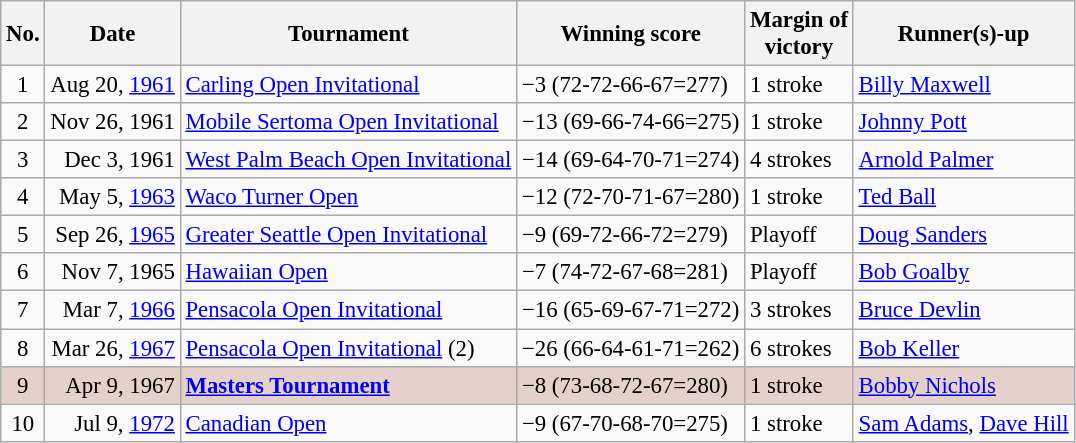<table class="wikitable" style="font-size:95%;">
<tr>
<th>No.</th>
<th>Date</th>
<th>Tournament</th>
<th>Winning score</th>
<th>Margin of<br>victory</th>
<th>Runner(s)-up</th>
</tr>
<tr>
<td align=center>1</td>
<td align=right>Aug 20, <a href='#'>1961</a></td>
<td><a href='#'>Carling Open Invitational</a></td>
<td>−3 (72-72-66-67=277)</td>
<td>1 stroke</td>
<td> <a href='#'>Billy Maxwell</a></td>
</tr>
<tr>
<td align=center>2</td>
<td align=right>Nov 26, 1961</td>
<td><a href='#'>Mobile Sertoma Open Invitational</a></td>
<td>−13 (69-66-74-66=275)</td>
<td>1 stroke</td>
<td> <a href='#'>Johnny Pott</a></td>
</tr>
<tr>
<td align=center>3</td>
<td align=right>Dec 3, 1961</td>
<td><a href='#'>West Palm Beach Open Invitational</a></td>
<td>−14 (69-64-70-71=274)</td>
<td>4 strokes</td>
<td> <a href='#'>Arnold Palmer</a></td>
</tr>
<tr>
<td align=center>4</td>
<td align=right>May 5, <a href='#'>1963</a></td>
<td><a href='#'>Waco Turner Open</a></td>
<td>−12 (72-70-71-67=280)</td>
<td>1 stroke</td>
<td> <a href='#'>Ted Ball</a></td>
</tr>
<tr>
<td align=center>5</td>
<td align=right>Sep 26, <a href='#'>1965</a></td>
<td><a href='#'>Greater Seattle Open Invitational</a></td>
<td>−9 (69-72-66-72=279)</td>
<td>Playoff</td>
<td> <a href='#'>Doug Sanders</a></td>
</tr>
<tr>
<td align=center>6</td>
<td align=right>Nov 7, 1965</td>
<td><a href='#'>Hawaiian Open</a></td>
<td>−7 (74-72-67-68=281)</td>
<td>Playoff</td>
<td> <a href='#'>Bob Goalby</a></td>
</tr>
<tr>
<td align=center>7</td>
<td align=right>Mar 7, <a href='#'>1966</a></td>
<td><a href='#'>Pensacola Open Invitational</a></td>
<td>−16 (65-69-67-71=272)</td>
<td>3 strokes</td>
<td> <a href='#'>Bruce Devlin</a></td>
</tr>
<tr>
<td align=center>8</td>
<td align=right>Mar 26, <a href='#'>1967</a></td>
<td><a href='#'>Pensacola Open Invitational</a> (2)</td>
<td>−26 (66-64-61-71=262)</td>
<td>6 strokes</td>
<td> <a href='#'>Bob Keller</a></td>
</tr>
<tr style="background:#e5d1cb;">
<td align=center>9</td>
<td align=right>Apr 9, 1967</td>
<td><strong><a href='#'>Masters Tournament</a></strong></td>
<td>−8 (73-68-72-67=280)</td>
<td>1 stroke</td>
<td> <a href='#'>Bobby Nichols</a></td>
</tr>
<tr>
<td align=center>10</td>
<td align=right>Jul 9, <a href='#'>1972</a></td>
<td><a href='#'>Canadian Open</a></td>
<td>−9 (67-70-68-70=275)</td>
<td>1 stroke</td>
<td> <a href='#'>Sam Adams</a>,  <a href='#'>Dave Hill</a></td>
</tr>
</table>
